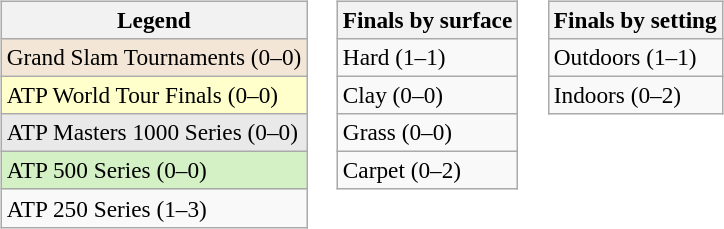<table>
<tr valign=top>
<td><br><table class=wikitable style=font-size:97%>
<tr>
<th>Legend</th>
</tr>
<tr style="background:#f3e6d7;">
<td>Grand Slam Tournaments (0–0)</td>
</tr>
<tr style="background:#ffc;">
<td>ATP World Tour Finals (0–0)</td>
</tr>
<tr style="background:#e9e9e9;">
<td>ATP Masters 1000 Series (0–0)</td>
</tr>
<tr style="background:#d4f1c5;">
<td>ATP 500 Series (0–0)</td>
</tr>
<tr>
<td>ATP 250 Series (1–3)</td>
</tr>
</table>
</td>
<td><br><table class=wikitable style=font-size:97%>
<tr>
<th>Finals by surface</th>
</tr>
<tr>
<td>Hard (1–1)</td>
</tr>
<tr>
<td>Clay (0–0)</td>
</tr>
<tr>
<td>Grass (0–0)</td>
</tr>
<tr>
<td>Carpet (0–2)</td>
</tr>
</table>
</td>
<td><br><table class=wikitable style=font-size:97%>
<tr>
<th>Finals by setting</th>
</tr>
<tr>
<td>Outdoors (1–1)</td>
</tr>
<tr>
<td>Indoors (0–2)</td>
</tr>
</table>
</td>
</tr>
</table>
